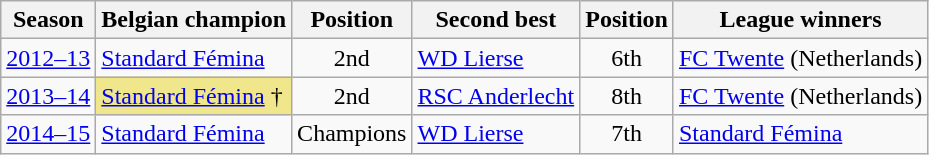<table class="wikitable">
<tr>
<th>Season</th>
<th>Belgian champion</th>
<th>Position</th>
<th>Second best</th>
<th>Position</th>
<th>League winners</th>
</tr>
<tr>
<td><a href='#'>2012–13</a></td>
<td><a href='#'>Standard Fémina</a></td>
<td align=center>2nd</td>
<td><a href='#'>WD Lierse</a></td>
<td align=center>6th</td>
<td><a href='#'>FC Twente</a> (Netherlands)</td>
</tr>
<tr>
<td><a href='#'>2013–14</a></td>
<td style="background-color:#F0E68C"><a href='#'>Standard Fémina</a> †</td>
<td align=center>2nd</td>
<td><a href='#'>RSC Anderlecht</a></td>
<td align=center>8th</td>
<td><a href='#'>FC Twente</a> (Netherlands)</td>
</tr>
<tr>
<td><a href='#'>2014–15</a></td>
<td><a href='#'>Standard Fémina</a></td>
<td align=center>Champions</td>
<td><a href='#'>WD Lierse</a></td>
<td align=center>7th</td>
<td><a href='#'>Standard Fémina</a></td>
</tr>
</table>
